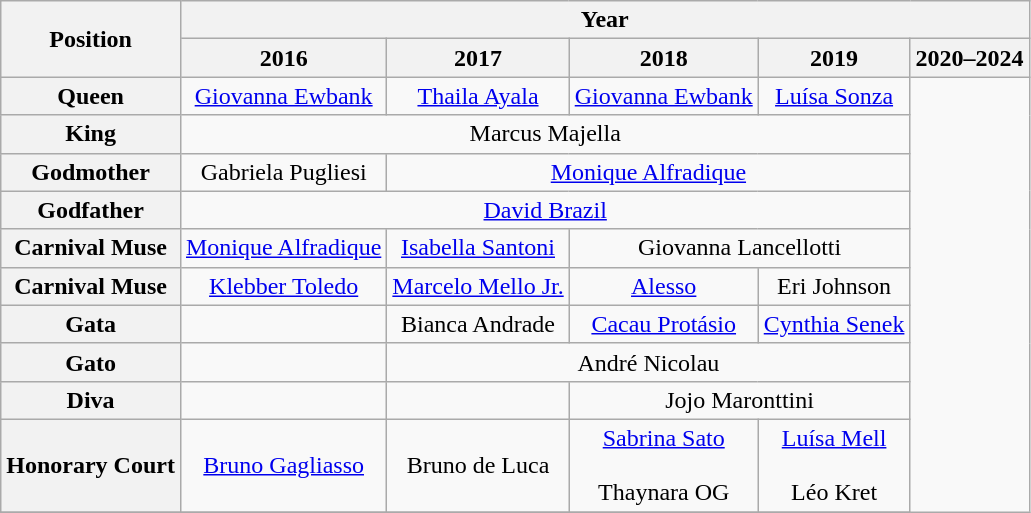<table class="wikitable" style="text-align:center">
<tr>
<th rowspan="2">Position</th>
<th colspan="5">Year</th>
</tr>
<tr>
<th>2016 </th>
<th>2017 </th>
<th>2018</th>
<th>2019 </th>
<th>2020–2024</th>
</tr>
<tr>
<th>Queen</th>
<td><a href='#'>Giovanna Ewbank</a></td>
<td><a href='#'>Thaila Ayala</a></td>
<td><a href='#'>Giovanna Ewbank</a></td>
<td><a href='#'>Luísa Sonza</a></td>
</tr>
<tr>
<th>King</th>
<td colspan="4">Marcus Majella</td>
</tr>
<tr>
<th>Godmother</th>
<td>Gabriela Pugliesi</td>
<td colspan="3"><a href='#'>Monique Alfradique</a></td>
</tr>
<tr>
<th>Godfather</th>
<td colspan="4"><a href='#'>David Brazil</a></td>
</tr>
<tr>
<th>Carnival Muse</th>
<td><a href='#'>Monique Alfradique</a></td>
<td><a href='#'>Isabella Santoni</a></td>
<td colspan="2">Giovanna Lancellotti</td>
</tr>
<tr>
<th>Carnival Muse</th>
<td><a href='#'>Klebber Toledo</a></td>
<td><a href='#'>Marcelo Mello Jr.</a></td>
<td><a href='#'>Alesso</a></td>
<td>Eri Johnson</td>
</tr>
<tr>
<th>Gata</th>
<td></td>
<td>Bianca Andrade</td>
<td><a href='#'>Cacau Protásio</a></td>
<td><a href='#'>Cynthia Senek</a></td>
</tr>
<tr>
<th>Gato</th>
<td></td>
<td colspan="3">André Nicolau</td>
</tr>
<tr>
<th>Diva</th>
<td></td>
<td></td>
<td colspan="2">Jojo Maronttini</td>
</tr>
<tr>
<th>Honorary Court</th>
<td><a href='#'>Bruno Gagliasso</a></td>
<td>Bruno de Luca</td>
<td><a href='#'>Sabrina Sato</a><br><br>Thaynara OG</td>
<td><a href='#'>Luísa Mell</a><br><br>Léo Kret</td>
</tr>
<tr>
</tr>
</table>
